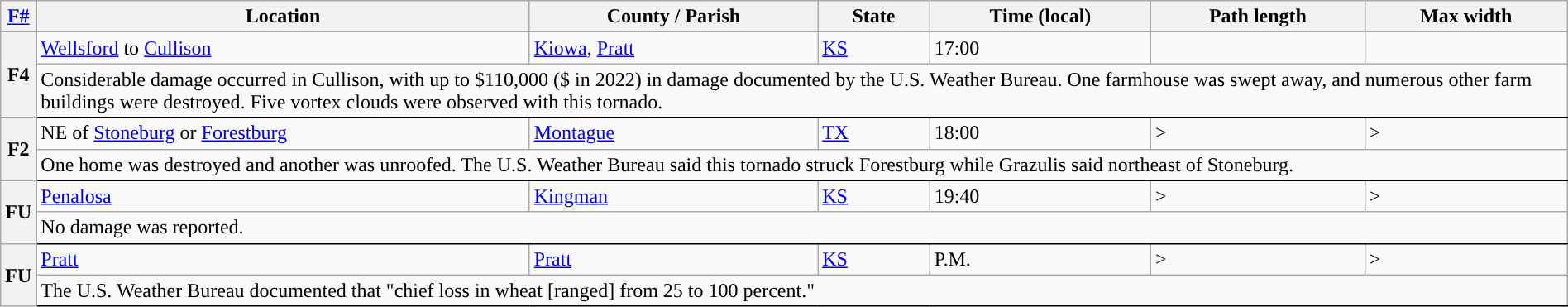<table class="wikitable sortable" style="width:100%;">
<tr>
<th scope="col" align="center"><a href='#'>F#</a><br></th>
<th scope="col" align="center" class="unsortable">Location</th>
<th scope="col" align="center" class="unsortable">County / Parish</th>
<th scope="col" align="center">State</th>
<th scope="col" align="center">Time (local)</th>
<th scope="col" align="center">Path length</th>
<th scope="col" align="center">Max width</th>
</tr>
<tr>
<th scope="row" rowspan="2" style="background-color:#">F4</th>
<td><a href='#'>Wellsford</a> to <a href='#'>Cullison</a></td>
<td><a href='#'>Kiowa</a>, <a href='#'>Pratt</a></td>
<td><a href='#'>KS</a></td>
<td>17:00</td>
<td></td>
<td></td>
</tr>
<tr class="expand-child">
<td colspan="6" style="border-bottom: 1px solid black;">Considerable damage occurred in Cullison, with up to $110,000 ($ in 2022) in damage documented by the U.S. Weather Bureau. One farmhouse was swept away, and numerous other farm buildings were destroyed. Five vortex clouds were observed with this tornado.</td>
</tr>
<tr>
<th scope="row" rowspan="2" style="background-color:#">F2</th>
<td>NE of <a href='#'>Stoneburg</a> or <a href='#'>Forestburg</a></td>
<td><a href='#'>Montague</a></td>
<td><a href='#'>TX</a></td>
<td>18:00</td>
<td>></td>
<td>></td>
</tr>
<tr class="expand-child">
<td colspan="6" style="border-bottom: 1px solid black;">One home was destroyed and another was unroofed. The U.S. Weather Bureau said this tornado struck Forestburg while Grazulis said northeast of Stoneburg.</td>
</tr>
<tr>
<th scope="row" rowspan="2" style="background-color:#">FU</th>
<td><a href='#'>Penalosa</a></td>
<td><a href='#'>Kingman</a></td>
<td><a href='#'>KS</a></td>
<td>19:40</td>
<td>></td>
<td>></td>
</tr>
<tr class="expand-child">
<td colspan="6" style="border-bottom: 1px solid black;">No damage was reported.</td>
</tr>
<tr>
<th scope="row" rowspan="2" style="background-color:#">FU</th>
<td><a href='#'>Pratt</a></td>
<td><a href='#'>Pratt</a></td>
<td><a href='#'>KS</a></td>
<td>P.M.</td>
<td>></td>
<td>></td>
</tr>
<tr class="expand-child">
<td colspan="6" style="border-bottom: 1px solid black;">The U.S. Weather Bureau documented that "chief loss in wheat [ranged] from 25 to 100 percent."</td>
</tr>
</table>
